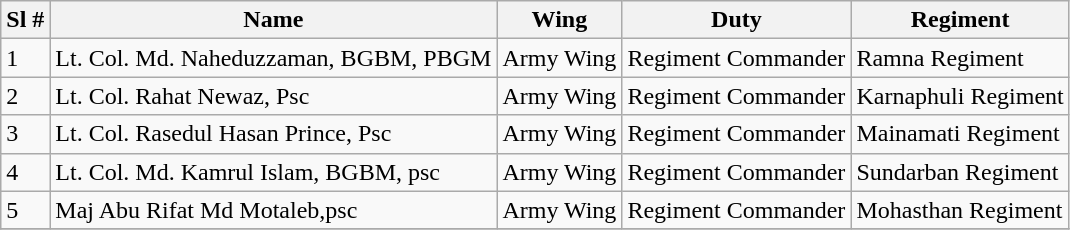<table class="wikitable">
<tr>
<th>Sl #</th>
<th>Name</th>
<th>Wing</th>
<th>Duty</th>
<th>Regiment</th>
</tr>
<tr>
<td>1</td>
<td>Lt. Col. Md. Naheduzzaman, BGBM, PBGM</td>
<td>Army Wing</td>
<td>Regiment Commander</td>
<td>Ramna Regiment</td>
</tr>
<tr>
<td>2</td>
<td>Lt. Col. Rahat Newaz, Psc</td>
<td>Army Wing</td>
<td>Regiment Commander</td>
<td>Karnaphuli Regiment</td>
</tr>
<tr>
<td>3</td>
<td>Lt. Col. Rasedul Hasan Prince, Psc</td>
<td>Army Wing</td>
<td>Regiment Commander</td>
<td>Mainamati Regiment</td>
</tr>
<tr>
<td>4</td>
<td>Lt. Col. Md. Kamrul Islam, BGBM, psc</td>
<td>Army Wing</td>
<td>Regiment Commander</td>
<td>Sundarban Regiment</td>
</tr>
<tr>
<td>5</td>
<td>Maj Abu Rifat Md Motaleb,psc</td>
<td>Army Wing</td>
<td>Regiment Commander</td>
<td>Mohasthan Regiment</td>
</tr>
<tr>
</tr>
</table>
